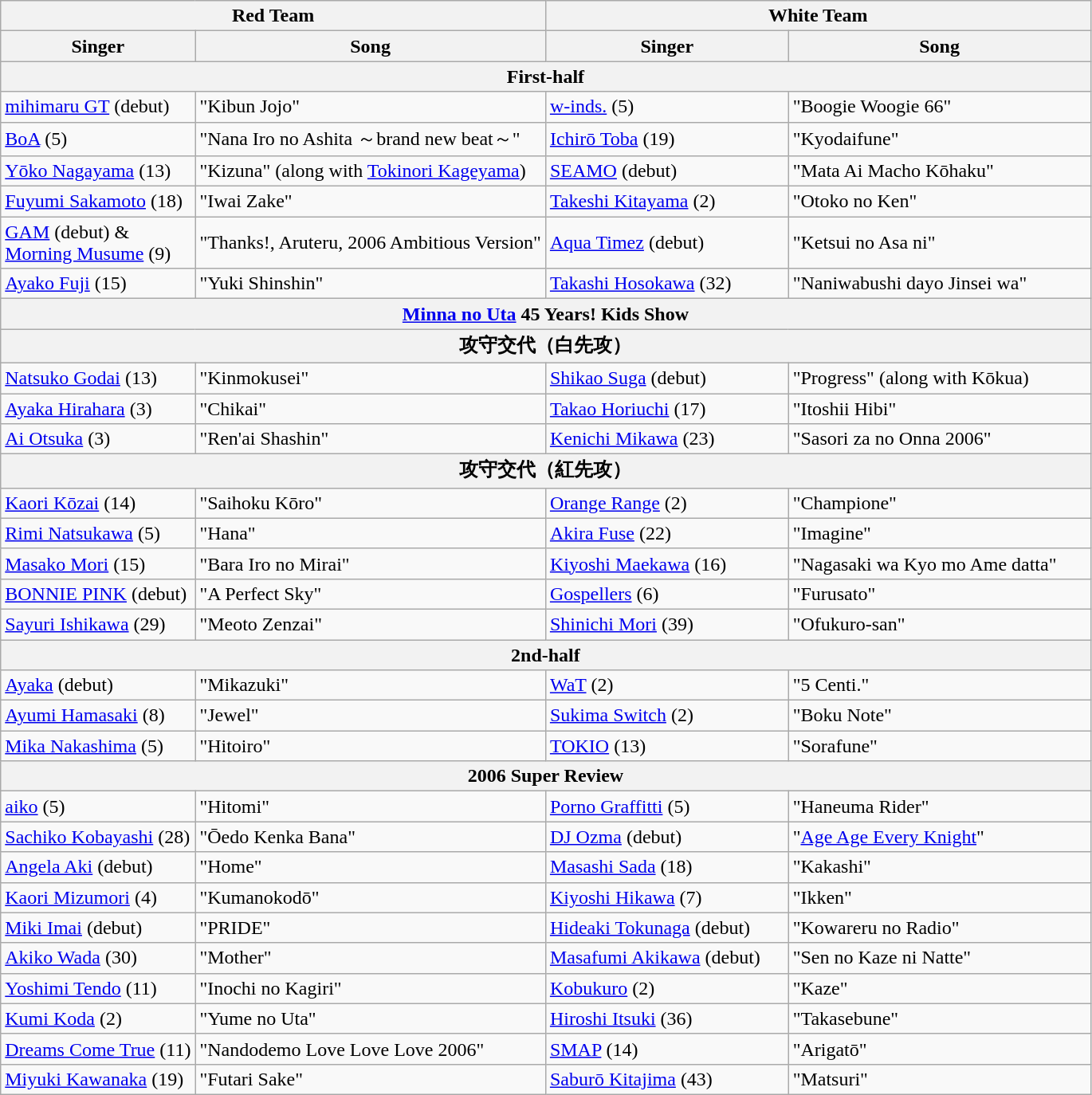<table class="wikitable">
<tr>
<th colspan="2" width="50%">Red Team</th>
<th colspan="2" width="50%">White Team</th>
</tr>
<tr>
<th>Singer</th>
<th>Song</th>
<th>Singer</th>
<th>Song</th>
</tr>
<tr>
<th colspan="4">First-half</th>
</tr>
<tr>
<td><a href='#'>mihimaru GT</a> (debut)</td>
<td>"Kibun Jojo"</td>
<td><a href='#'>w-inds.</a> (5)</td>
<td>"Boogie Woogie 66"</td>
</tr>
<tr>
<td><a href='#'>BoA</a> (5)</td>
<td>"Nana Iro no Ashita ～brand new beat～"</td>
<td><a href='#'>Ichirō Toba</a> (19)</td>
<td>"Kyodaifune"</td>
</tr>
<tr>
<td><a href='#'>Yōko Nagayama</a> (13)</td>
<td>"Kizuna" (along with <a href='#'>Tokinori Kageyama</a>)</td>
<td><a href='#'>SEAMO</a> (debut)</td>
<td>"Mata Ai Macho Kōhaku"</td>
</tr>
<tr>
<td><a href='#'>Fuyumi Sakamoto</a> (18)</td>
<td>"Iwai Zake"</td>
<td><a href='#'>Takeshi Kitayama</a> (2)</td>
<td>"Otoko no Ken"</td>
</tr>
<tr>
<td><a href='#'>GAM</a> (debut) &<br><a href='#'>Morning Musume</a> (9)</td>
<td>"Thanks!, Aruteru, 2006 Ambitious Version"</td>
<td><a href='#'>Aqua Timez</a> (debut)</td>
<td>"Ketsui no Asa ni"</td>
</tr>
<tr>
<td><a href='#'>Ayako Fuji</a> (15)</td>
<td>"Yuki Shinshin"</td>
<td><a href='#'>Takashi Hosokawa</a> (32)</td>
<td>"Naniwabushi dayo Jinsei wa"</td>
</tr>
<tr>
<th colspan="4"><a href='#'>Minna no Uta</a> 45 Years! Kids Show</th>
</tr>
<tr>
<th colspan="4">攻守交代（白先攻）</th>
</tr>
<tr>
<td><a href='#'>Natsuko Godai</a> (13)</td>
<td>"Kinmokusei"</td>
<td><a href='#'>Shikao Suga</a> (debut)</td>
<td>"Progress" (along with Kōkua)</td>
</tr>
<tr>
<td><a href='#'>Ayaka Hirahara</a> (3)</td>
<td>"Chikai"</td>
<td><a href='#'>Takao Horiuchi</a> (17)</td>
<td>"Itoshii Hibi"</td>
</tr>
<tr>
<td><a href='#'>Ai Otsuka</a> (3)</td>
<td>"Ren'ai Shashin"</td>
<td><a href='#'>Kenichi Mikawa</a> (23)</td>
<td>"Sasori za no Onna 2006"</td>
</tr>
<tr>
<th colspan="4">攻守交代（紅先攻）</th>
</tr>
<tr>
<td><a href='#'>Kaori Kōzai</a> (14)</td>
<td>"Saihoku Kōro"</td>
<td><a href='#'>Orange Range</a> (2)</td>
<td>"Champione"</td>
</tr>
<tr>
<td><a href='#'>Rimi Natsukawa</a> (5)</td>
<td>"Hana"</td>
<td><a href='#'>Akira Fuse</a> (22)</td>
<td>"Imagine"</td>
</tr>
<tr>
<td><a href='#'>Masako Mori</a> (15)</td>
<td>"Bara Iro no Mirai"</td>
<td><a href='#'>Kiyoshi Maekawa</a> (16)</td>
<td>"Nagasaki wa Kyo mo Ame datta"</td>
</tr>
<tr>
<td><a href='#'>BONNIE PINK</a> (debut)</td>
<td>"A Perfect Sky"</td>
<td><a href='#'>Gospellers</a> (6)</td>
<td>"Furusato"</td>
</tr>
<tr>
<td><a href='#'>Sayuri Ishikawa</a> (29)</td>
<td>"Meoto Zenzai"</td>
<td><a href='#'>Shinichi Mori</a> (39)</td>
<td>"Ofukuro-san"</td>
</tr>
<tr>
<th colspan="4">2nd-half</th>
</tr>
<tr>
<td><a href='#'>Ayaka</a> (debut)</td>
<td>"Mikazuki"</td>
<td><a href='#'>WaT</a> (2)</td>
<td>"5 Centi."</td>
</tr>
<tr>
<td><a href='#'>Ayumi Hamasaki</a> (8)</td>
<td>"Jewel"</td>
<td><a href='#'>Sukima Switch</a> (2)</td>
<td>"Boku Note"</td>
</tr>
<tr>
<td><a href='#'>Mika Nakashima</a> (5)</td>
<td>"Hitoiro"</td>
<td><a href='#'>TOKIO</a> (13)</td>
<td>"Sorafune"</td>
</tr>
<tr>
<th colspan="4">2006 Super Review</th>
</tr>
<tr>
<td><a href='#'>aiko</a> (5)</td>
<td>"Hitomi"</td>
<td><a href='#'>Porno Graffitti</a> (5)</td>
<td>"Haneuma Rider"</td>
</tr>
<tr>
<td><a href='#'>Sachiko Kobayashi</a> (28)</td>
<td>"Ōedo Kenka Bana"</td>
<td><a href='#'>DJ Ozma</a> (debut)</td>
<td>"<a href='#'>Age Age Every Knight</a>"</td>
</tr>
<tr>
<td><a href='#'>Angela Aki</a> (debut)</td>
<td>"Home"</td>
<td><a href='#'>Masashi Sada</a> (18)</td>
<td>"Kakashi"</td>
</tr>
<tr>
<td><a href='#'>Kaori Mizumori</a> (4)</td>
<td>"Kumanokodō"</td>
<td><a href='#'>Kiyoshi Hikawa</a> (7)</td>
<td>"Ikken"</td>
</tr>
<tr>
<td><a href='#'>Miki Imai</a> (debut)</td>
<td>"PRIDE"</td>
<td><a href='#'>Hideaki Tokunaga</a> (debut)</td>
<td>"Kowareru no Radio"</td>
</tr>
<tr>
<td><a href='#'>Akiko Wada</a> (30)</td>
<td>"Mother"</td>
<td><a href='#'>Masafumi Akikawa</a> (debut)</td>
<td>"Sen no Kaze ni Natte"</td>
</tr>
<tr>
<td><a href='#'>Yoshimi Tendo</a> (11)</td>
<td>"Inochi no Kagiri"</td>
<td><a href='#'>Kobukuro</a> (2)</td>
<td>"Kaze"</td>
</tr>
<tr>
<td><a href='#'>Kumi Koda</a> (2)</td>
<td>"Yume no Uta"</td>
<td><a href='#'>Hiroshi Itsuki</a> (36)</td>
<td>"Takasebune"</td>
</tr>
<tr>
<td><a href='#'>Dreams Come True</a> (11)</td>
<td>"Nandodemo Love Love Love 2006"</td>
<td><a href='#'>SMAP</a> (14)</td>
<td>"Arigatō"</td>
</tr>
<tr>
<td><a href='#'>Miyuki Kawanaka</a> (19)</td>
<td>"Futari Sake"</td>
<td><a href='#'>Saburō Kitajima</a> (43)</td>
<td>"Matsuri"</td>
</tr>
</table>
